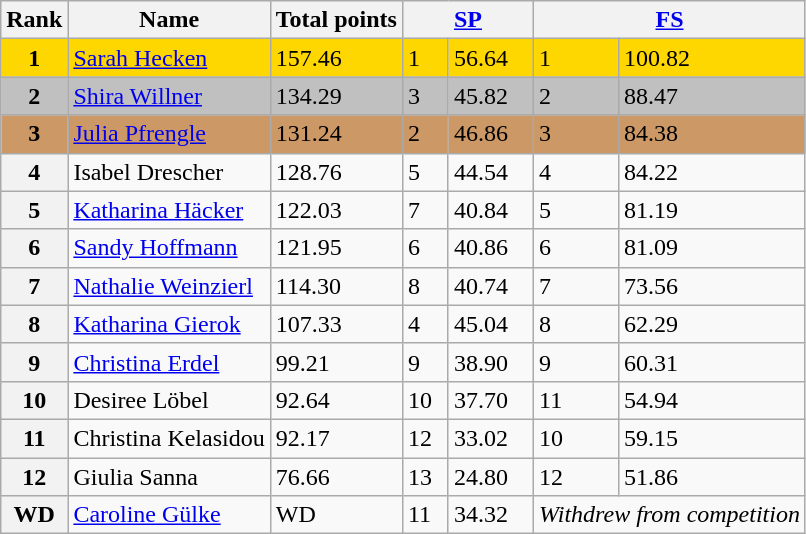<table class="wikitable sortable">
<tr>
<th>Rank</th>
<th>Name</th>
<th>Total points</th>
<th colspan="2" width="80px"><a href='#'>SP</a></th>
<th colspan="2" width="80px"><a href='#'>FS</a></th>
</tr>
<tr bgcolor="gold">
<td align="center"><strong>1</strong></td>
<td><a href='#'>Sarah Hecken</a></td>
<td>157.46</td>
<td>1</td>
<td>56.64</td>
<td>1</td>
<td>100.82</td>
</tr>
<tr bgcolor="silver">
<td align="center"><strong>2</strong></td>
<td><a href='#'>Shira Willner</a></td>
<td>134.29</td>
<td>3</td>
<td>45.82</td>
<td>2</td>
<td>88.47</td>
</tr>
<tr bgcolor="cc9966">
<td align="center"><strong>3</strong></td>
<td><a href='#'>Julia Pfrengle</a></td>
<td>131.24</td>
<td>2</td>
<td>46.86</td>
<td>3</td>
<td>84.38</td>
</tr>
<tr>
<th>4</th>
<td>Isabel Drescher</td>
<td>128.76</td>
<td>5</td>
<td>44.54</td>
<td>4</td>
<td>84.22</td>
</tr>
<tr>
<th>5</th>
<td><a href='#'>Katharina Häcker</a></td>
<td>122.03</td>
<td>7</td>
<td>40.84</td>
<td>5</td>
<td>81.19</td>
</tr>
<tr>
<th>6</th>
<td><a href='#'>Sandy Hoffmann</a></td>
<td>121.95</td>
<td>6</td>
<td>40.86</td>
<td>6</td>
<td>81.09</td>
</tr>
<tr>
<th>7</th>
<td><a href='#'>Nathalie Weinzierl</a></td>
<td>114.30</td>
<td>8</td>
<td>40.74</td>
<td>7</td>
<td>73.56</td>
</tr>
<tr>
<th>8</th>
<td><a href='#'>Katharina Gierok</a></td>
<td>107.33</td>
<td>4</td>
<td>45.04</td>
<td>8</td>
<td>62.29</td>
</tr>
<tr>
<th>9</th>
<td><a href='#'>Christina Erdel</a></td>
<td>99.21</td>
<td>9</td>
<td>38.90</td>
<td>9</td>
<td>60.31</td>
</tr>
<tr>
<th>10</th>
<td>Desiree Löbel</td>
<td>92.64</td>
<td>10</td>
<td>37.70</td>
<td>11</td>
<td>54.94</td>
</tr>
<tr>
<th>11</th>
<td>Christina Kelasidou</td>
<td>92.17</td>
<td>12</td>
<td>33.02</td>
<td>10</td>
<td>59.15</td>
</tr>
<tr>
<th>12</th>
<td>Giulia Sanna</td>
<td>76.66</td>
<td>13</td>
<td>24.80</td>
<td>12</td>
<td>51.86</td>
</tr>
<tr>
<th>WD</th>
<td><a href='#'>Caroline Gülke</a></td>
<td>WD</td>
<td>11</td>
<td>34.32</td>
<td colspan="2"><em>Withdrew from competition</em></td>
</tr>
</table>
